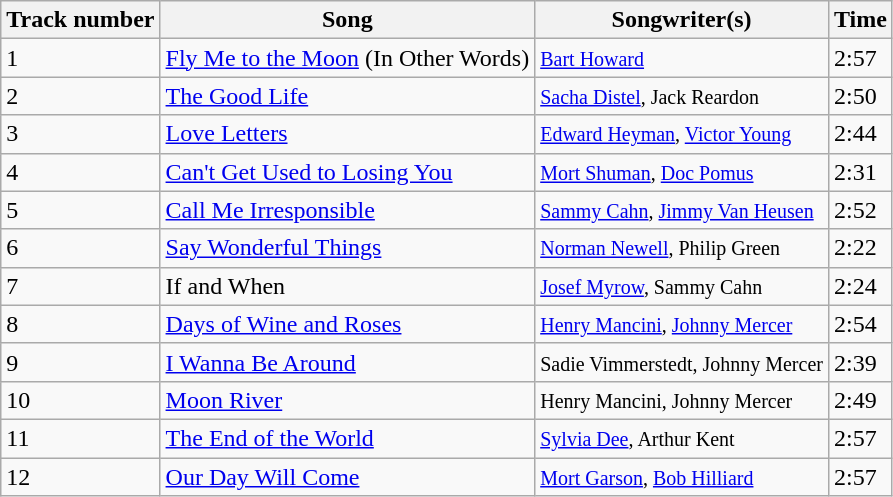<table class="wikitable">
<tr>
<th>Track number</th>
<th>Song</th>
<th>Songwriter(s)</th>
<th>Time</th>
</tr>
<tr>
<td>1</td>
<td><a href='#'>Fly Me to the Moon</a> (In Other Words)</td>
<td><small><a href='#'>Bart Howard</a></small></td>
<td>2:57</td>
</tr>
<tr>
<td>2</td>
<td><a href='#'>The Good Life</a></td>
<td><small><a href='#'>Sacha Distel</a>, Jack Reardon</small></td>
<td>2:50</td>
</tr>
<tr>
<td>3</td>
<td><a href='#'>Love Letters</a></td>
<td><small><a href='#'>Edward Heyman</a>, <a href='#'>Victor Young</a></small></td>
<td>2:44</td>
</tr>
<tr>
<td>4</td>
<td><a href='#'>Can't Get Used to Losing You</a></td>
<td><small><a href='#'>Mort Shuman</a>, <a href='#'>Doc Pomus</a></small></td>
<td>2:31</td>
</tr>
<tr>
<td>5</td>
<td><a href='#'>Call Me Irresponsible</a></td>
<td><small><a href='#'>Sammy Cahn</a>, <a href='#'>Jimmy Van Heusen</a></small></td>
<td>2:52</td>
</tr>
<tr>
<td>6</td>
<td><a href='#'>Say Wonderful Things</a></td>
<td><small><a href='#'>Norman Newell</a>, Philip Green</small></td>
<td>2:22</td>
</tr>
<tr>
<td>7</td>
<td>If and When</td>
<td><small><a href='#'>Josef Myrow</a>, Sammy Cahn</small></td>
<td>2:24</td>
</tr>
<tr>
<td>8</td>
<td><a href='#'>Days of Wine and Roses</a></td>
<td><small><a href='#'>Henry Mancini</a>, <a href='#'>Johnny Mercer</a></small></td>
<td>2:54</td>
</tr>
<tr>
<td>9</td>
<td><a href='#'>I Wanna Be Around</a></td>
<td><small>Sadie Vimmerstedt, Johnny Mercer</small></td>
<td>2:39</td>
</tr>
<tr>
<td>10</td>
<td><a href='#'>Moon River</a></td>
<td><small>Henry Mancini, Johnny Mercer</small></td>
<td>2:49</td>
</tr>
<tr>
<td>11</td>
<td><a href='#'>The End of the World</a></td>
<td><small><a href='#'>Sylvia Dee</a>, Arthur Kent</small></td>
<td>2:57</td>
</tr>
<tr>
<td>12</td>
<td><a href='#'>Our Day Will Come</a></td>
<td><small><a href='#'>Mort Garson</a>, <a href='#'>Bob Hilliard</a></small></td>
<td>2:57</td>
</tr>
</table>
